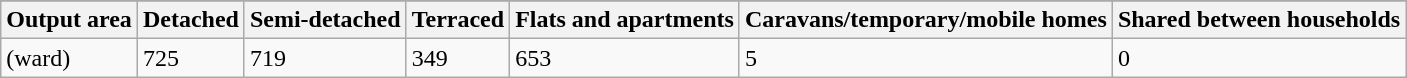<table class="wikitable">
<tr>
</tr>
<tr>
<th>Output area</th>
<th>Detached</th>
<th>Semi-detached</th>
<th>Terraced</th>
<th>Flats and apartments</th>
<th>Caravans/temporary/mobile homes</th>
<th>Shared between households</th>
</tr>
<tr>
<td>(ward)</td>
<td>725</td>
<td>719</td>
<td>349</td>
<td>653</td>
<td>5</td>
<td>0</td>
</tr>
</table>
